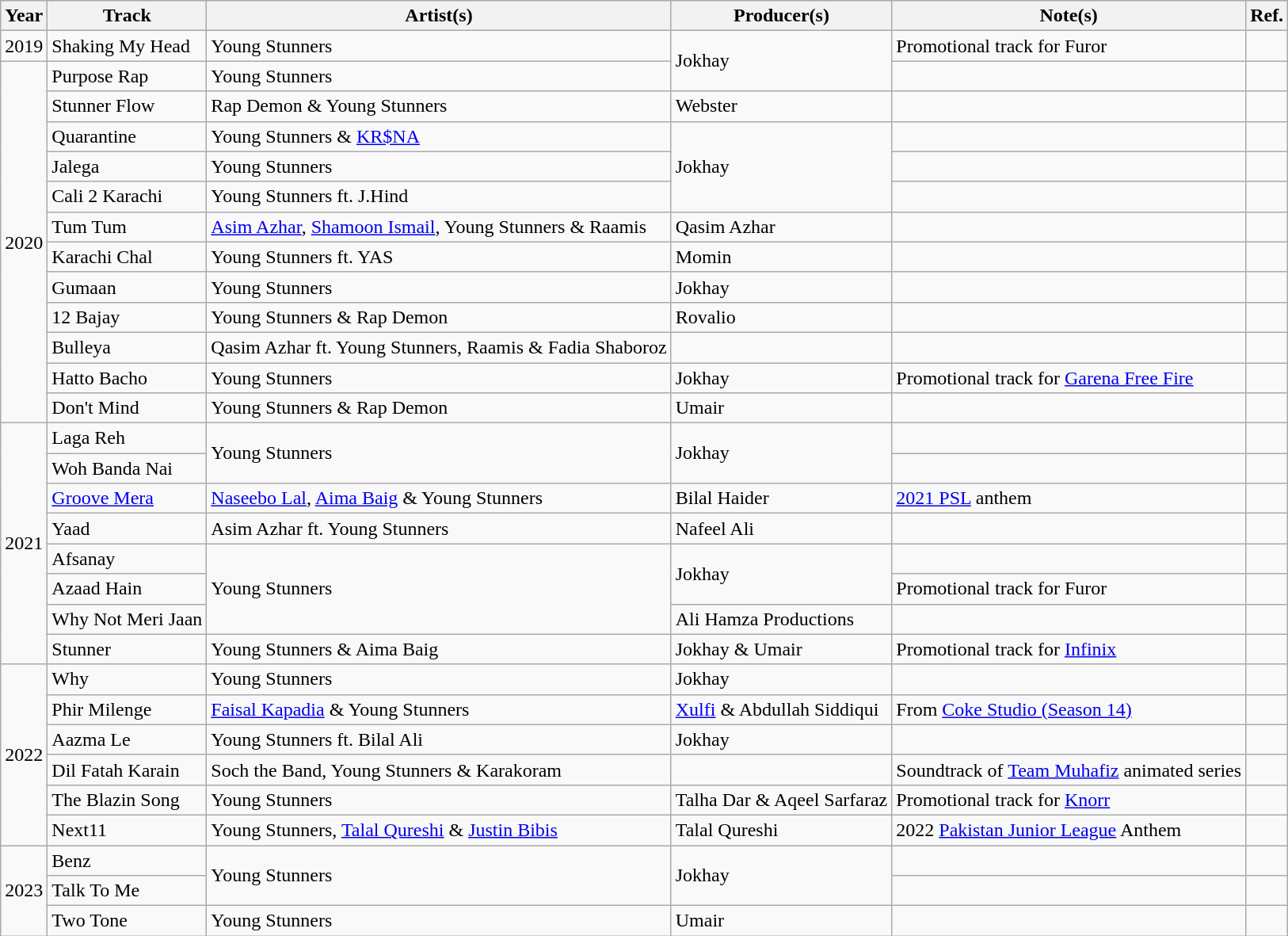<table class="wikitable">
<tr>
<th>Year</th>
<th>Track</th>
<th>Artist(s)</th>
<th>Producer(s)</th>
<th>Note(s)</th>
<th>Ref.</th>
</tr>
<tr>
<td>2019</td>
<td>Shaking My Head</td>
<td>Young Stunners</td>
<td rowspan="2">Jokhay</td>
<td>Promotional track for Furor</td>
<td></td>
</tr>
<tr>
<td rowspan="12">2020</td>
<td>Purpose Rap</td>
<td>Young Stunners</td>
<td></td>
<td></td>
</tr>
<tr>
<td>Stunner Flow</td>
<td>Rap Demon & Young Stunners</td>
<td>Webster</td>
<td></td>
<td></td>
</tr>
<tr>
<td>Quarantine</td>
<td>Young Stunners & <a href='#'>KR$NA</a></td>
<td rowspan="3">Jokhay</td>
<td></td>
<td></td>
</tr>
<tr>
<td>Jalega</td>
<td>Young Stunners</td>
<td></td>
<td></td>
</tr>
<tr>
<td>Cali 2 Karachi</td>
<td>Young Stunners ft. J.Hind</td>
<td></td>
<td></td>
</tr>
<tr>
<td>Tum Tum</td>
<td><a href='#'>Asim Azhar</a>, <a href='#'>Shamoon Ismail</a>, Young Stunners & Raamis</td>
<td>Qasim Azhar</td>
<td></td>
<td></td>
</tr>
<tr>
<td>Karachi Chal</td>
<td>Young Stunners ft. YAS</td>
<td>Momin</td>
<td></td>
<td></td>
</tr>
<tr>
<td>Gumaan</td>
<td>Young Stunners</td>
<td>Jokhay</td>
<td></td>
<td></td>
</tr>
<tr>
<td>12 Bajay</td>
<td>Young Stunners & Rap Demon</td>
<td>Rovalio</td>
<td></td>
<td></td>
</tr>
<tr>
<td>Bulleya</td>
<td>Qasim Azhar ft. Young Stunners, Raamis & Fadia Shaboroz</td>
<td></td>
<td></td>
<td></td>
</tr>
<tr>
<td>Hatto Bacho</td>
<td>Young Stunners</td>
<td>Jokhay</td>
<td>Promotional track for <a href='#'>Garena Free Fire</a></td>
<td></td>
</tr>
<tr>
<td>Don't Mind</td>
<td>Young Stunners & Rap Demon</td>
<td>Umair</td>
<td></td>
<td></td>
</tr>
<tr>
<td rowspan="8">2021</td>
<td>Laga Reh</td>
<td rowspan="2">Young Stunners</td>
<td rowspan="2">Jokhay</td>
<td></td>
<td></td>
</tr>
<tr>
<td>Woh Banda Nai</td>
<td></td>
<td></td>
</tr>
<tr>
<td><a href='#'>Groove Mera</a></td>
<td><a href='#'>Naseebo Lal</a>, <a href='#'>Aima Baig</a> & Young Stunners</td>
<td>Bilal Haider</td>
<td><a href='#'>2021 PSL</a> anthem</td>
<td></td>
</tr>
<tr>
<td>Yaad</td>
<td>Asim Azhar ft. Young Stunners</td>
<td>Nafeel Ali</td>
<td></td>
<td></td>
</tr>
<tr>
<td>Afsanay</td>
<td rowspan="3">Young Stunners</td>
<td rowspan="2">Jokhay</td>
<td></td>
<td></td>
</tr>
<tr>
<td>Azaad Hain</td>
<td>Promotional track for Furor</td>
<td></td>
</tr>
<tr>
<td>Why Not Meri Jaan</td>
<td>Ali Hamza Productions</td>
<td></td>
<td></td>
</tr>
<tr>
<td>Stunner</td>
<td>Young Stunners & Aima Baig</td>
<td>Jokhay & Umair</td>
<td>Promotional track for <a href='#'>Infinix</a></td>
<td></td>
</tr>
<tr>
<td rowspan="6">2022</td>
<td>Why</td>
<td>Young Stunners</td>
<td>Jokhay</td>
<td></td>
<td></td>
</tr>
<tr>
<td>Phir Milenge</td>
<td><a href='#'>Faisal Kapadia</a> & Young Stunners</td>
<td><a href='#'>Xulfi</a> & Abdullah Siddiqui</td>
<td>From <a href='#'>Coke Studio (Season 14)</a></td>
<td></td>
</tr>
<tr>
<td>Aazma Le</td>
<td>Young Stunners ft. Bilal Ali</td>
<td>Jokhay</td>
<td></td>
<td></td>
</tr>
<tr>
<td>Dil Fatah Karain</td>
<td>Soch the Band, Young Stunners & Karakoram</td>
<td></td>
<td>Soundtrack of <a href='#'>Team Muhafiz</a> animated series</td>
<td></td>
</tr>
<tr>
<td>The Blazin Song</td>
<td>Young Stunners</td>
<td>Talha Dar & Aqeel Sarfaraz</td>
<td>Promotional track for <a href='#'>Knorr</a></td>
<td></td>
</tr>
<tr>
<td>Next11</td>
<td>Young Stunners, <a href='#'>Talal Qureshi</a> & <a href='#'>Justin Bibis</a></td>
<td>Talal Qureshi</td>
<td>2022 <a href='#'>Pakistan Junior League</a> Anthem</td>
<td></td>
</tr>
<tr>
<td rowspan="3">2023</td>
<td>Benz</td>
<td rowspan="2">Young Stunners</td>
<td rowspan="2">Jokhay</td>
<td></td>
<td></td>
</tr>
<tr>
<td>Talk To Me</td>
<td></td>
<td></td>
</tr>
<tr>
<td>Two Tone</td>
<td>Young Stunners</td>
<td>Umair</td>
<td></td>
<td></td>
</tr>
</table>
